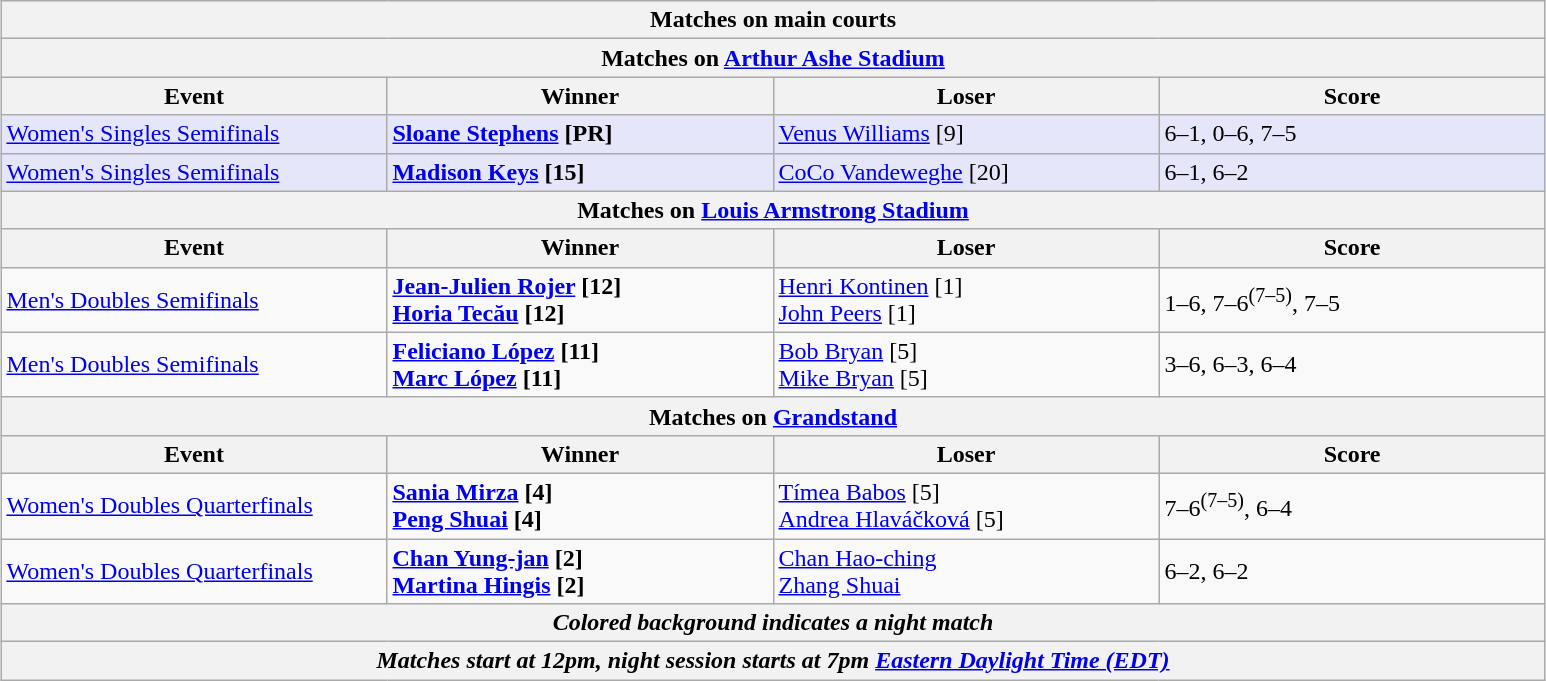<table class="wikitable" style="margin:auto;">
<tr>
<th colspan="4" style="white-space:nowrap;">Matches on main courts</th>
</tr>
<tr>
<th colspan="5">Matches on <a href='#'>Arthur Ashe Stadium</a></th>
</tr>
<tr>
<th width=250>Event</th>
<th width=250>Winner</th>
<th width=250>Loser</th>
<th width=250>Score</th>
</tr>
<tr bgcolor="lavender">
<td><a href='#'>Women's Singles Semifinals</a></td>
<td><strong> <a href='#'>Sloane Stephens</a> [PR]</strong></td>
<td> <a href='#'>Venus Williams</a> [9]</td>
<td>6–1, 0–6, 7–5</td>
</tr>
<tr bgcolor="lavender">
<td><a href='#'>Women's Singles Semifinals</a></td>
<td><strong> <a href='#'>Madison Keys</a> [15]</strong></td>
<td> <a href='#'>CoCo Vandeweghe</a> [20]</td>
<td>6–1, 6–2</td>
</tr>
<tr>
<th colspan="4">Matches on <a href='#'>Louis Armstrong Stadium</a></th>
</tr>
<tr>
<th width=250>Event</th>
<th width=250>Winner</th>
<th width=250>Loser</th>
<th width=250>Score</th>
</tr>
<tr>
<td><a href='#'>Men's Doubles Semifinals</a></td>
<td><strong> <a href='#'>Jean-Julien Rojer</a> [12] <br>  <a href='#'>Horia Tecău</a> [12]</strong></td>
<td> <a href='#'>Henri Kontinen</a> [1] <br>  <a href='#'>John Peers</a> [1]</td>
<td>1–6, 7–6<sup>(7–5)</sup>, 7–5</td>
</tr>
<tr>
<td><a href='#'>Men's Doubles Semifinals</a></td>
<td><strong> <a href='#'>Feliciano López</a> [11]<br>  <a href='#'>Marc López</a> [11]</strong></td>
<td> <a href='#'>Bob Bryan</a> [5]<br>  <a href='#'>Mike Bryan</a> [5]</td>
<td>3–6, 6–3, 6–4</td>
</tr>
<tr>
<th colspan="4">Matches on <a href='#'>Grandstand</a></th>
</tr>
<tr>
<th width=250>Event</th>
<th width=250>Winner</th>
<th width=250>Loser</th>
<th width=250>Score</th>
</tr>
<tr>
<td><a href='#'>Women's Doubles Quarterfinals</a></td>
<td><strong> <a href='#'>Sania Mirza</a> [4] <br>  <a href='#'>Peng Shuai</a> [4]</strong></td>
<td> <a href='#'>Tímea Babos</a> [5] <br>  <a href='#'>Andrea Hlaváčková</a> [5]</td>
<td>7–6<sup>(7–5)</sup>, 6–4</td>
</tr>
<tr>
<td><a href='#'>Women's Doubles Quarterfinals</a></td>
<td><strong> <a href='#'>Chan Yung-jan</a> [2] <br>  <a href='#'>Martina Hingis</a> [2]</strong></td>
<td> <a href='#'>Chan Hao-ching</a> <br>  <a href='#'>Zhang Shuai</a></td>
<td>6–2, 6–2</td>
</tr>
<tr>
<th colspan=4><em>Colored background indicates a night match</em></th>
</tr>
<tr>
<th colspan=4><em>Matches start at 12pm, night session starts at 7pm <a href='#'>Eastern Daylight Time (EDT)</a></em></th>
</tr>
</table>
